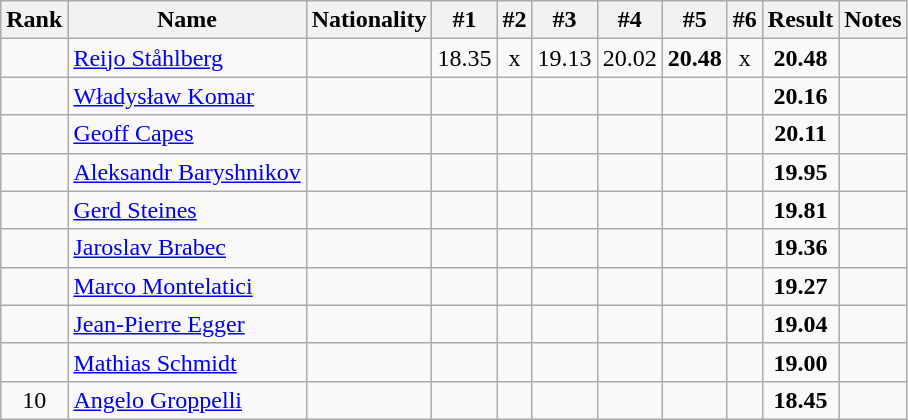<table class="wikitable sortable" style="text-align:center">
<tr>
<th>Rank</th>
<th>Name</th>
<th>Nationality</th>
<th>#1</th>
<th>#2</th>
<th>#3</th>
<th>#4</th>
<th>#5</th>
<th>#6</th>
<th>Result</th>
<th>Notes</th>
</tr>
<tr>
<td></td>
<td align="left"><a href='#'>Reijo Ståhlberg</a></td>
<td align=left></td>
<td>18.35</td>
<td>x</td>
<td>19.13</td>
<td>20.02</td>
<td><strong>20.48</strong></td>
<td>x</td>
<td><strong>20.48</strong></td>
<td></td>
</tr>
<tr>
<td></td>
<td align="left"><a href='#'>Władysław Komar</a></td>
<td align=left></td>
<td></td>
<td></td>
<td></td>
<td></td>
<td></td>
<td></td>
<td><strong>20.16</strong></td>
<td></td>
</tr>
<tr>
<td></td>
<td align="left"><a href='#'>Geoff Capes</a></td>
<td align=left></td>
<td></td>
<td></td>
<td></td>
<td></td>
<td></td>
<td></td>
<td><strong>20.11</strong></td>
<td></td>
</tr>
<tr>
<td></td>
<td align="left"><a href='#'>Aleksandr Baryshnikov</a></td>
<td align=left></td>
<td></td>
<td></td>
<td></td>
<td></td>
<td></td>
<td></td>
<td><strong>19.95</strong></td>
<td></td>
</tr>
<tr>
<td></td>
<td align="left"><a href='#'>Gerd Steines</a></td>
<td align=left></td>
<td></td>
<td></td>
<td></td>
<td></td>
<td></td>
<td></td>
<td><strong>19.81</strong></td>
<td></td>
</tr>
<tr>
<td></td>
<td align="left"><a href='#'>Jaroslav Brabec</a></td>
<td align=left></td>
<td></td>
<td></td>
<td></td>
<td></td>
<td></td>
<td></td>
<td><strong>19.36</strong></td>
<td></td>
</tr>
<tr>
<td></td>
<td align="left"><a href='#'>Marco Montelatici</a></td>
<td align=left></td>
<td></td>
<td></td>
<td></td>
<td></td>
<td></td>
<td></td>
<td><strong>19.27</strong></td>
<td></td>
</tr>
<tr>
<td></td>
<td align="left"><a href='#'>Jean-Pierre Egger</a></td>
<td align=left></td>
<td></td>
<td></td>
<td></td>
<td></td>
<td></td>
<td></td>
<td><strong>19.04</strong></td>
<td></td>
</tr>
<tr>
<td></td>
<td align="left"><a href='#'>Mathias Schmidt</a></td>
<td align=left></td>
<td></td>
<td></td>
<td></td>
<td></td>
<td></td>
<td></td>
<td><strong>19.00</strong></td>
<td></td>
</tr>
<tr>
<td>10</td>
<td align="left"><a href='#'>Angelo Groppelli</a></td>
<td align=left></td>
<td></td>
<td></td>
<td></td>
<td></td>
<td></td>
<td></td>
<td><strong>18.45</strong></td>
<td></td>
</tr>
</table>
